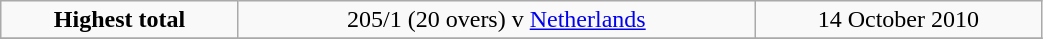<table class="wikitable" style="text-align: center; width:55%">
<tr>
<td><strong>Highest total</strong></td>
<td>205/1 (20 overs) v <a href='#'>Netherlands</a></td>
<td>14 October 2010</td>
</tr>
<tr>
</tr>
</table>
